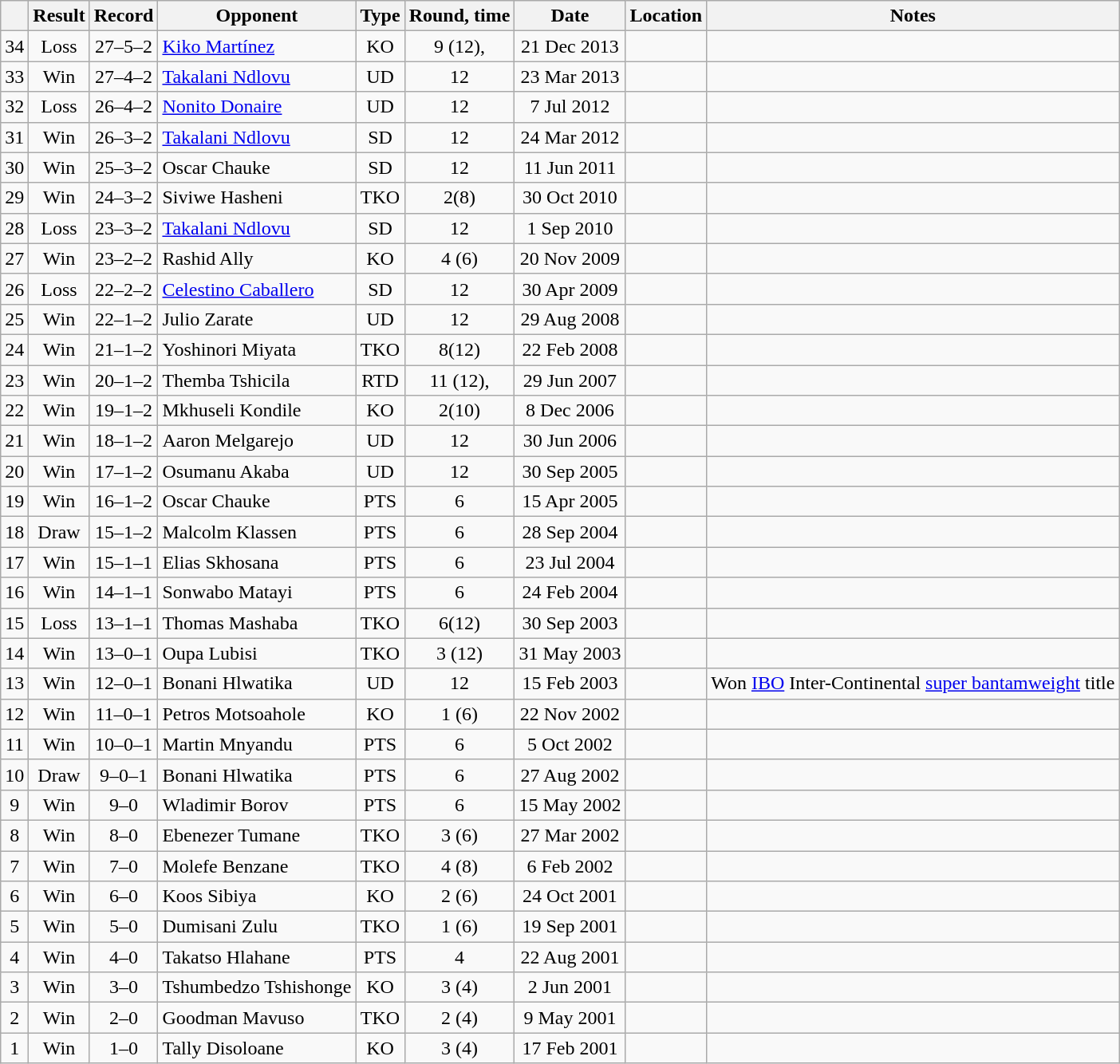<table class="wikitable" style="text-align:center">
<tr>
<th></th>
<th>Result</th>
<th>Record</th>
<th>Opponent</th>
<th>Type</th>
<th>Round, time</th>
<th>Date</th>
<th>Location</th>
<th>Notes</th>
</tr>
<tr>
<td>34</td>
<td>Loss</td>
<td>27–5–2</td>
<td style="text-align:left;"><a href='#'>Kiko Martínez</a></td>
<td>KO</td>
<td>9 (12), </td>
<td>21 Dec 2013</td>
<td style="text-align:left;"></td>
<td style="text-align:left;"></td>
</tr>
<tr>
<td>33</td>
<td>Win</td>
<td>27–4–2</td>
<td style="text-align:left;"><a href='#'>Takalani Ndlovu</a></td>
<td>UD</td>
<td>12</td>
<td>23 Mar 2013</td>
<td style="text-align:left;"></td>
<td></td>
</tr>
<tr>
<td>32</td>
<td>Loss</td>
<td>26–4–2</td>
<td style="text-align:left;"><a href='#'>Nonito Donaire</a></td>
<td>UD</td>
<td>12</td>
<td>7 Jul 2012</td>
<td style="text-align:left;"></td>
<td style="text-align:left;"></td>
</tr>
<tr>
<td>31</td>
<td>Win</td>
<td>26–3–2</td>
<td style="text-align:left;"><a href='#'>Takalani Ndlovu</a></td>
<td>SD</td>
<td>12</td>
<td>24 Mar 2012</td>
<td style="text-align:left;"></td>
<td style="text-align:left;"></td>
</tr>
<tr>
<td>30</td>
<td>Win</td>
<td>25–3–2</td>
<td style="text-align:left;">Oscar Chauke</td>
<td>SD</td>
<td>12</td>
<td>11 Jun 2011</td>
<td style="text-align:left;"></td>
<td></td>
</tr>
<tr>
<td>29</td>
<td>Win</td>
<td>24–3–2</td>
<td style="text-align:left;">Siviwe Hasheni</td>
<td>TKO</td>
<td>2(8)</td>
<td>30 Oct 2010</td>
<td style="text-align:left;"></td>
<td style="text-align:left;"></td>
</tr>
<tr>
<td>28</td>
<td>Loss</td>
<td>23–3–2</td>
<td style="text-align:left;"><a href='#'>Takalani Ndlovu</a></td>
<td>SD</td>
<td>12</td>
<td>1 Sep 2010</td>
<td style="text-align:left;"></td>
<td style="text-align:left;"></td>
</tr>
<tr>
<td>27</td>
<td>Win</td>
<td>23–2–2</td>
<td style="text-align:left;">Rashid Ally</td>
<td>KO</td>
<td>4 (6)</td>
<td>20 Nov 2009</td>
<td style="text-align:left;"></td>
<td style="text-align:left;"></td>
</tr>
<tr>
<td>26</td>
<td>Loss</td>
<td>22–2–2</td>
<td style="text-align:left;"><a href='#'>Celestino Caballero</a></td>
<td>SD</td>
<td>12</td>
<td>30 Apr 2009</td>
<td style="text-align:left;"></td>
<td style="text-align:left;"></td>
</tr>
<tr>
<td>25</td>
<td>Win</td>
<td>22–1–2</td>
<td style="text-align:left;">Julio Zarate</td>
<td>UD</td>
<td>12</td>
<td>29 Aug 2008</td>
<td style="text-align:left;"></td>
<td style="text-align:left;"></td>
</tr>
<tr>
<td>24</td>
<td>Win</td>
<td>21–1–2</td>
<td style="text-align:left;">Yoshinori Miyata</td>
<td>TKO</td>
<td>8(12)</td>
<td>22 Feb 2008</td>
<td style="text-align:left;"></td>
<td style="text-align:left;"></td>
</tr>
<tr>
<td>23</td>
<td>Win</td>
<td>20–1–2</td>
<td style="text-align:left;">Themba Tshicila</td>
<td>RTD</td>
<td>11 (12), </td>
<td>29 Jun 2007</td>
<td style="text-align:left;"></td>
<td style="text-align:left;"></td>
</tr>
<tr>
<td>22</td>
<td>Win</td>
<td>19–1–2</td>
<td style="text-align:left;">Mkhuseli Kondile</td>
<td>KO</td>
<td>2(10)</td>
<td>8 Dec 2006</td>
<td style="text-align:left;"></td>
<td style="text-align:left;"></td>
</tr>
<tr>
<td>21</td>
<td>Win</td>
<td>18–1–2</td>
<td style="text-align:left;">Aaron Melgarejo</td>
<td>UD</td>
<td>12</td>
<td>30 Jun 2006</td>
<td style="text-align:left;"></td>
<td style="text-align:left;"></td>
</tr>
<tr>
<td>20</td>
<td>Win</td>
<td>17–1–2</td>
<td style="text-align:left;">Osumanu Akaba</td>
<td>UD</td>
<td>12</td>
<td>30 Sep 2005</td>
<td style="text-align:left;"></td>
<td style="text-align:left;"></td>
</tr>
<tr>
<td>19</td>
<td>Win</td>
<td>16–1–2</td>
<td style="text-align:left;">Oscar Chauke</td>
<td>PTS</td>
<td>6</td>
<td>15 Apr 2005</td>
<td style="text-align:left;"></td>
<td style="text-align:left;"></td>
</tr>
<tr>
<td>18</td>
<td>Draw</td>
<td>15–1–2</td>
<td style="text-align:left;">Malcolm Klassen</td>
<td>PTS</td>
<td>6</td>
<td>28 Sep 2004</td>
<td style="text-align:left;"></td>
<td style="text-align:left;"></td>
</tr>
<tr>
<td>17</td>
<td>Win</td>
<td>15–1–1</td>
<td style="text-align:left;">Elias Skhosana</td>
<td>PTS</td>
<td>6</td>
<td>23 Jul 2004</td>
<td style="text-align:left;"></td>
<td style="text-align:left;"></td>
</tr>
<tr>
<td>16</td>
<td>Win</td>
<td>14–1–1</td>
<td style="text-align:left;">Sonwabo Matayi</td>
<td>PTS</td>
<td>6</td>
<td>24 Feb 2004</td>
<td style="text-align:left;"></td>
<td style="text-align:left;"></td>
</tr>
<tr>
<td>15</td>
<td>Loss</td>
<td>13–1–1</td>
<td style="text-align:left;">Thomas Mashaba</td>
<td>TKO</td>
<td>6(12)</td>
<td>30 Sep 2003</td>
<td style="text-align:left;"></td>
<td></td>
</tr>
<tr>
<td>14</td>
<td>Win</td>
<td>13–0–1</td>
<td style="text-align:left;">Oupa Lubisi</td>
<td>TKO</td>
<td>3 (12)</td>
<td>31 May 2003</td>
<td style="text-align:left;"></td>
<td></td>
</tr>
<tr>
<td>13</td>
<td>Win</td>
<td>12–0–1</td>
<td align=left>Bonani Hlwatika</td>
<td>UD</td>
<td>12</td>
<td>15 Feb 2003</td>
<td align=left></td>
<td>Won <a href='#'>IBO</a> Inter-Continental <a href='#'>super bantamweight</a> title</td>
</tr>
<tr>
<td>12</td>
<td>Win</td>
<td>11–0–1</td>
<td align=left>Petros Motsoahole</td>
<td>KO</td>
<td>1 (6)</td>
<td>22 Nov 2002</td>
<td align=left></td>
<td></td>
</tr>
<tr>
<td>11</td>
<td>Win</td>
<td>10–0–1</td>
<td align=left>Martin Mnyandu</td>
<td>PTS</td>
<td>6</td>
<td>5 Oct 2002</td>
<td align=left></td>
<td></td>
</tr>
<tr>
<td>10</td>
<td>Draw</td>
<td>9–0–1</td>
<td align=left>Bonani Hlwatika</td>
<td>PTS</td>
<td>6</td>
<td>27 Aug 2002</td>
<td align=left></td>
<td></td>
</tr>
<tr>
<td>9</td>
<td>Win</td>
<td>9–0</td>
<td align=left>Wladimir Borov</td>
<td>PTS</td>
<td>6</td>
<td>15 May 2002</td>
<td align=left></td>
<td></td>
</tr>
<tr>
<td>8</td>
<td>Win</td>
<td>8–0</td>
<td align=left>Ebenezer Tumane</td>
<td>TKO</td>
<td>3 (6)</td>
<td>27 Mar 2002</td>
<td align=left></td>
<td></td>
</tr>
<tr>
<td>7</td>
<td>Win</td>
<td>7–0</td>
<td align=left>Molefe Benzane</td>
<td>TKO</td>
<td>4 (8)</td>
<td>6 Feb 2002</td>
<td align=left></td>
<td></td>
</tr>
<tr>
<td>6</td>
<td>Win</td>
<td>6–0</td>
<td align=left>Koos Sibiya</td>
<td>KO</td>
<td>2 (6)</td>
<td>24 Oct 2001</td>
<td align=left></td>
<td></td>
</tr>
<tr>
<td>5</td>
<td>Win</td>
<td>5–0</td>
<td align=left>Dumisani Zulu</td>
<td>TKO</td>
<td>1 (6)</td>
<td>19 Sep 2001</td>
<td align=left></td>
<td></td>
</tr>
<tr>
<td>4</td>
<td>Win</td>
<td>4–0</td>
<td align=left>Takatso Hlahane</td>
<td>PTS</td>
<td>4</td>
<td>22 Aug 2001</td>
<td align=left></td>
<td></td>
</tr>
<tr>
<td>3</td>
<td>Win</td>
<td>3–0</td>
<td align=left>Tshumbedzo Tshishonge</td>
<td>KO</td>
<td>3 (4)</td>
<td>2 Jun 2001</td>
<td align=left></td>
<td></td>
</tr>
<tr>
<td>2</td>
<td>Win</td>
<td>2–0</td>
<td align=left>Goodman Mavuso</td>
<td>TKO</td>
<td>2 (4)</td>
<td>9 May 2001</td>
<td align=left></td>
<td></td>
</tr>
<tr>
<td>1</td>
<td>Win</td>
<td>1–0</td>
<td align=left>Tally Disoloane</td>
<td>KO</td>
<td>3 (4)</td>
<td>17 Feb 2001</td>
<td align=left></td>
<td></td>
</tr>
</table>
